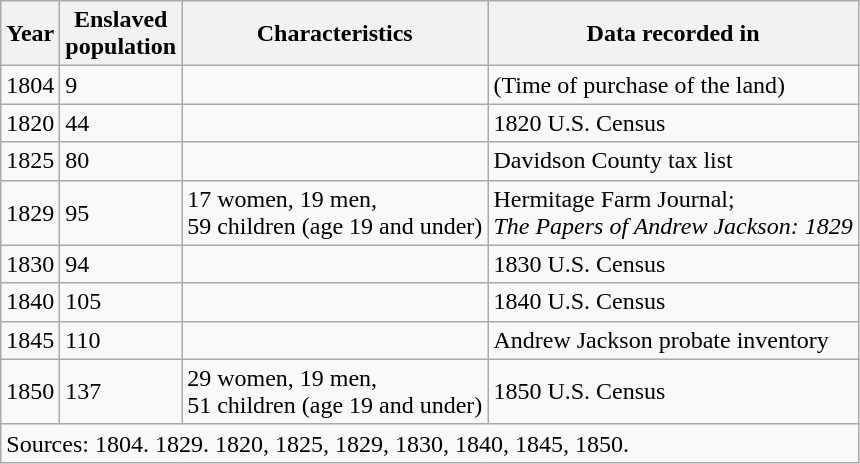<table class="wikitable floatright">
<tr>
<th>Year</th>
<th>Enslaved<br>population</th>
<th>Characteristics</th>
<th>Data recorded in</th>
</tr>
<tr>
<td>1804</td>
<td>9</td>
<td></td>
<td>(Time of purchase of the land)</td>
</tr>
<tr>
<td>1820</td>
<td>44</td>
<td></td>
<td>1820 U.S. Census</td>
</tr>
<tr>
<td>1825</td>
<td>80</td>
<td></td>
<td>Davidson County tax list</td>
</tr>
<tr>
<td>1829</td>
<td>95</td>
<td>17 women, 19 men,<br>59 children (age 19 and under)</td>
<td>Hermitage Farm Journal;<br><em>The Papers of Andrew Jackson: 1829</em></td>
</tr>
<tr>
<td>1830</td>
<td>94</td>
<td></td>
<td>1830 U.S. Census</td>
</tr>
<tr>
<td>1840</td>
<td>105</td>
<td></td>
<td>1840 U.S. Census</td>
</tr>
<tr>
<td>1845</td>
<td>110</td>
<td></td>
<td>Andrew Jackson probate inventory</td>
</tr>
<tr>
<td>1850</td>
<td>137</td>
<td>29 women, 19 men,<br>51 children (age 19 and under)</td>
<td>1850 U.S. Census</td>
</tr>
<tr>
<td colspan="4">Sources: 1804. 1829. 1820, 1825, 1829, 1830, 1840, 1845, 1850.</td>
</tr>
</table>
